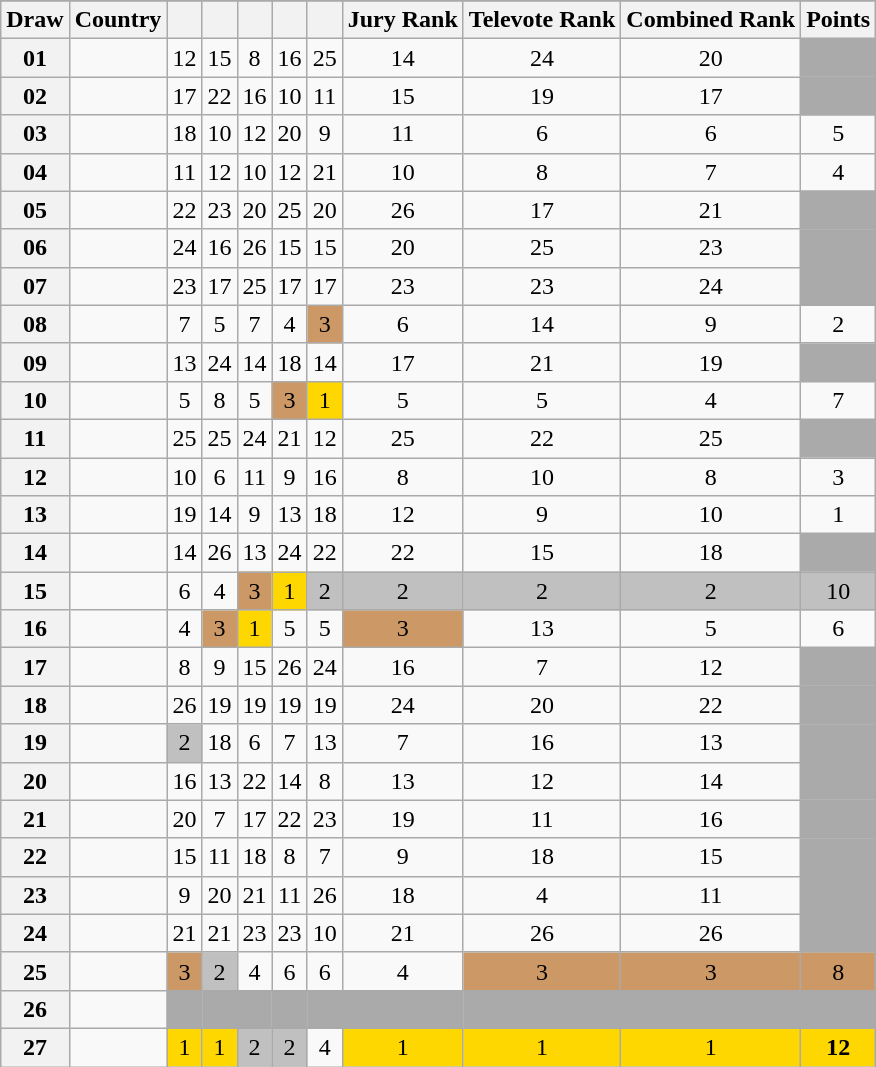<table class="sortable wikitable collapsible plainrowheaders" style="text-align:center;">
<tr>
</tr>
<tr>
<th scope="col">Draw</th>
<th scope="col">Country</th>
<th scope="col"><small></small></th>
<th scope="col"><small></small></th>
<th scope="col"><small></small></th>
<th scope="col"><small></small></th>
<th scope="col"><small></small></th>
<th scope="col">Jury Rank</th>
<th scope="col">Televote Rank</th>
<th scope="col">Combined Rank</th>
<th scope="col">Points</th>
</tr>
<tr>
<th scope="row" style="text-align:center;">01</th>
<td style="text-align:left;"></td>
<td>12</td>
<td>15</td>
<td>8</td>
<td>16</td>
<td>25</td>
<td>14</td>
<td>24</td>
<td>20</td>
<td style="background:#AAAAAA;"></td>
</tr>
<tr>
<th scope="row" style="text-align:center;">02</th>
<td style="text-align:left;"></td>
<td>17</td>
<td>22</td>
<td>16</td>
<td>10</td>
<td>11</td>
<td>15</td>
<td>19</td>
<td>17</td>
<td style="background:#AAAAAA;"></td>
</tr>
<tr>
<th scope="row" style="text-align:center;">03</th>
<td style="text-align:left;"></td>
<td>18</td>
<td>10</td>
<td>12</td>
<td>20</td>
<td>9</td>
<td>11</td>
<td>6</td>
<td>6</td>
<td>5</td>
</tr>
<tr>
<th scope="row" style="text-align:center;">04</th>
<td style="text-align:left;"></td>
<td>11</td>
<td>12</td>
<td>10</td>
<td>12</td>
<td>21</td>
<td>10</td>
<td>8</td>
<td>7</td>
<td>4</td>
</tr>
<tr>
<th scope="row" style="text-align:center;">05</th>
<td style="text-align:left;"></td>
<td>22</td>
<td>23</td>
<td>20</td>
<td>25</td>
<td>20</td>
<td>26</td>
<td>17</td>
<td>21</td>
<td style="background:#AAAAAA;"></td>
</tr>
<tr>
<th scope="row" style="text-align:center;">06</th>
<td style="text-align:left;"></td>
<td>24</td>
<td>16</td>
<td>26</td>
<td>15</td>
<td>15</td>
<td>20</td>
<td>25</td>
<td>23</td>
<td style="background:#AAAAAA;"></td>
</tr>
<tr>
<th scope="row" style="text-align:center;">07</th>
<td style="text-align:left;"></td>
<td>23</td>
<td>17</td>
<td>25</td>
<td>17</td>
<td>17</td>
<td>23</td>
<td>23</td>
<td>24</td>
<td style="background:#AAAAAA;"></td>
</tr>
<tr>
<th scope="row" style="text-align:center;">08</th>
<td style="text-align:left;"></td>
<td>7</td>
<td>5</td>
<td>7</td>
<td>4</td>
<td style="background:#CC9966;">3</td>
<td>6</td>
<td>14</td>
<td>9</td>
<td>2</td>
</tr>
<tr>
<th scope="row" style="text-align:center;">09</th>
<td style="text-align:left;"></td>
<td>13</td>
<td>24</td>
<td>14</td>
<td>18</td>
<td>14</td>
<td>17</td>
<td>21</td>
<td>19</td>
<td style="background:#AAAAAA;"></td>
</tr>
<tr>
<th scope="row" style="text-align:center;">10</th>
<td style="text-align:left;"></td>
<td>5</td>
<td>8</td>
<td>5</td>
<td style="background:#CC9966;">3</td>
<td style="background:gold;">1</td>
<td>5</td>
<td>5</td>
<td>4</td>
<td>7</td>
</tr>
<tr>
<th scope="row" style="text-align:center;">11</th>
<td style="text-align:left;"></td>
<td>25</td>
<td>25</td>
<td>24</td>
<td>21</td>
<td>12</td>
<td>25</td>
<td>22</td>
<td>25</td>
<td style="background:#AAAAAA;"></td>
</tr>
<tr>
<th scope="row" style="text-align:center;">12</th>
<td style="text-align:left;"></td>
<td>10</td>
<td>6</td>
<td>11</td>
<td>9</td>
<td>16</td>
<td>8</td>
<td>10</td>
<td>8</td>
<td>3</td>
</tr>
<tr>
<th scope="row" style="text-align:center;">13</th>
<td style="text-align:left;"></td>
<td>19</td>
<td>14</td>
<td>9</td>
<td>13</td>
<td>18</td>
<td>12</td>
<td>9</td>
<td>10</td>
<td>1</td>
</tr>
<tr>
<th scope="row" style="text-align:center;">14</th>
<td style="text-align:left;"></td>
<td>14</td>
<td>26</td>
<td>13</td>
<td>24</td>
<td>22</td>
<td>22</td>
<td>15</td>
<td>18</td>
<td style="background:#AAAAAA;"></td>
</tr>
<tr>
<th scope="row" style="text-align:center;">15</th>
<td style="text-align:left;"></td>
<td>6</td>
<td>4</td>
<td style="background:#CC9966;">3</td>
<td style="background:gold;">1</td>
<td style="background:silver;">2</td>
<td style="background:silver;">2</td>
<td style="background:silver;">2</td>
<td style="background:silver;">2</td>
<td style="background:silver;">10</td>
</tr>
<tr>
<th scope="row" style="text-align:center;">16</th>
<td style="text-align:left;"></td>
<td>4</td>
<td style="background:#CC9966;">3</td>
<td style="background:gold;">1</td>
<td>5</td>
<td>5</td>
<td style="background:#CC9966;">3</td>
<td>13</td>
<td>5</td>
<td>6</td>
</tr>
<tr>
<th scope="row" style="text-align:center;">17</th>
<td style="text-align:left;"></td>
<td>8</td>
<td>9</td>
<td>15</td>
<td>26</td>
<td>24</td>
<td>16</td>
<td>7</td>
<td>12</td>
<td style="background:#AAAAAA;"></td>
</tr>
<tr>
<th scope="row" style="text-align:center;">18</th>
<td style="text-align:left;"></td>
<td>26</td>
<td>19</td>
<td>19</td>
<td>19</td>
<td>19</td>
<td>24</td>
<td>20</td>
<td>22</td>
<td style="background:#AAAAAA;"></td>
</tr>
<tr>
<th scope="row" style="text-align:center;">19</th>
<td style="text-align:left;"></td>
<td style="background:silver;">2</td>
<td>18</td>
<td>6</td>
<td>7</td>
<td>13</td>
<td>7</td>
<td>16</td>
<td>13</td>
<td style="background:#AAAAAA;"></td>
</tr>
<tr>
<th scope="row" style="text-align:center;">20</th>
<td style="text-align:left;"></td>
<td>16</td>
<td>13</td>
<td>22</td>
<td>14</td>
<td>8</td>
<td>13</td>
<td>12</td>
<td>14</td>
<td style="background:#AAAAAA;"></td>
</tr>
<tr>
<th scope="row" style="text-align:center;">21</th>
<td style="text-align:left;"></td>
<td>20</td>
<td>7</td>
<td>17</td>
<td>22</td>
<td>23</td>
<td>19</td>
<td>11</td>
<td>16</td>
<td style="background:#AAAAAA;"></td>
</tr>
<tr>
<th scope="row" style="text-align:center;">22</th>
<td style="text-align:left;"></td>
<td>15</td>
<td>11</td>
<td>18</td>
<td>8</td>
<td>7</td>
<td>9</td>
<td>18</td>
<td>15</td>
<td style="background:#AAAAAA;"></td>
</tr>
<tr>
<th scope="row" style="text-align:center;">23</th>
<td style="text-align:left;"></td>
<td>9</td>
<td>20</td>
<td>21</td>
<td>11</td>
<td>26</td>
<td>18</td>
<td>4</td>
<td>11</td>
<td style="background:#AAAAAA;"></td>
</tr>
<tr>
<th scope="row" style="text-align:center;">24</th>
<td style="text-align:left;"></td>
<td>21</td>
<td>21</td>
<td>23</td>
<td>23</td>
<td>10</td>
<td>21</td>
<td>26</td>
<td>26</td>
<td style="background:#AAAAAA;"></td>
</tr>
<tr>
<th scope="row" style="text-align:center;">25</th>
<td style="text-align:left;"></td>
<td style="background:#CC9966;">3</td>
<td style="background:silver;">2</td>
<td>4</td>
<td>6</td>
<td>6</td>
<td>4</td>
<td style="background:#CC9966;">3</td>
<td style="background:#CC9966;">3</td>
<td style="background:#CC9966;">8</td>
</tr>
<tr class="sortbottom">
<th scope="row" style="text-align:center;">26</th>
<td style="text-align:left;"></td>
<td style="background:#AAAAAA;"></td>
<td style="background:#AAAAAA;"></td>
<td style="background:#AAAAAA;"></td>
<td style="background:#AAAAAA;"></td>
<td style="background:#AAAAAA;"></td>
<td style="background:#AAAAAA;"></td>
<td style="background:#AAAAAA;"></td>
<td style="background:#AAAAAA;"></td>
<td style="background:#AAAAAA;"></td>
</tr>
<tr>
<th scope="row" style="text-align:center;">27</th>
<td style="text-align:left;"></td>
<td style="background:gold;">1</td>
<td style="background:gold;">1</td>
<td style="background:silver;">2</td>
<td style="background:silver;">2</td>
<td>4</td>
<td style="background:gold;">1</td>
<td style="background:gold;">1</td>
<td style="background:gold;">1</td>
<td style="background:gold;"><strong>12</strong></td>
</tr>
</table>
